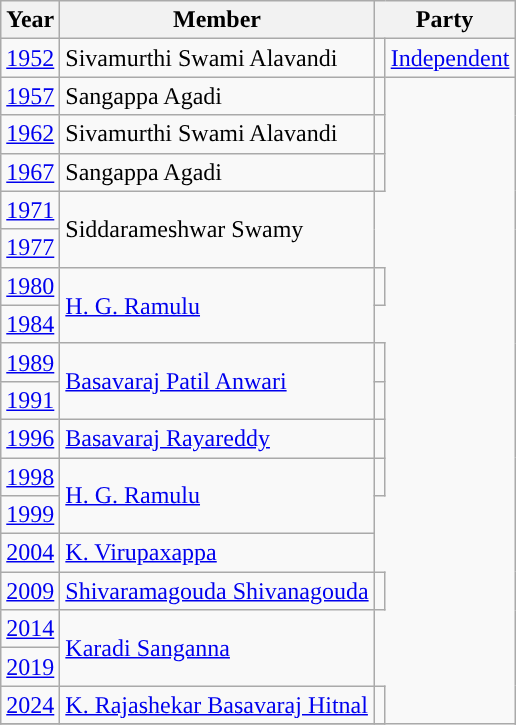<table class="wikitable sortable">
<tr>
<th>Year</th>
<th>Member</th>
<th colspan="2">Party</th>
</tr>
<tr>
<td><a href='#'>1952</a></td>
<td>Sivamurthi Swami Alavandi</td>
<td style="background-color:"></td>
<td><a href='#'>Independent</a></td>
</tr>
<tr>
<td><a href='#'>1957</a></td>
<td>Sangappa Agadi</td>
<td></td>
</tr>
<tr>
<td><a href='#'>1962</a></td>
<td>Sivamurthi Swami Alavandi</td>
<td></td>
</tr>
<tr>
<td><a href='#'>1967</a></td>
<td>Sangappa Agadi</td>
<td></td>
</tr>
<tr>
<td><a href='#'>1971</a></td>
<td rowspan="2">Siddarameshwar Swamy</td>
</tr>
<tr>
<td><a href='#'>1977</a></td>
</tr>
<tr>
<td><a href='#'>1980</a></td>
<td rowspan="2"><a href='#'>H. G. Ramulu</a></td>
<td></td>
</tr>
<tr>
<td><a href='#'>1984</a></td>
</tr>
<tr>
<td><a href='#'>1989</a></td>
<td rowspan="2"><a href='#'>Basavaraj Patil Anwari</a></td>
<td></td>
</tr>
<tr>
<td><a href='#'>1991</a></td>
<td></td>
</tr>
<tr>
<td><a href='#'>1996</a></td>
<td><a href='#'>Basavaraj Rayareddy</a></td>
<td></td>
</tr>
<tr>
<td><a href='#'>1998</a></td>
<td rowspan="2"><a href='#'>H. G. Ramulu</a></td>
<td></td>
</tr>
<tr>
<td><a href='#'>1999</a></td>
</tr>
<tr>
<td><a href='#'>2004</a></td>
<td><a href='#'>K. Virupaxappa</a></td>
</tr>
<tr>
<td><a href='#'>2009</a></td>
<td><a href='#'>Shivaramagouda Shivanagouda</a></td>
<td></td>
</tr>
<tr>
<td><a href='#'>2014</a></td>
<td rowspan="2"><a href='#'>Karadi Sanganna</a></td>
</tr>
<tr>
<td><a href='#'>2019</a></td>
</tr>
<tr>
<td><a href='#'>2024</a></td>
<td><a href='#'>K. Rajashekar Basavaraj Hitnal</a></td>
<td></td>
</tr>
<tr>
</tr>
</table>
